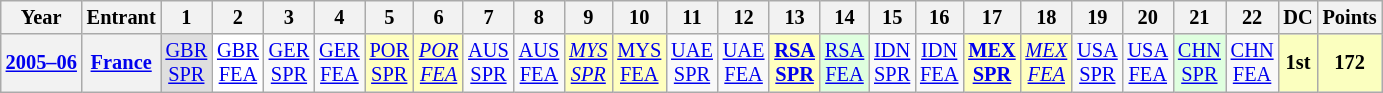<table class="wikitable" style="text-align:center; font-size:85%">
<tr>
<th>Year</th>
<th>Entrant</th>
<th>1</th>
<th>2</th>
<th>3</th>
<th>4</th>
<th>5</th>
<th>6</th>
<th>7</th>
<th>8</th>
<th>9</th>
<th>10</th>
<th>11</th>
<th>12</th>
<th>13</th>
<th>14</th>
<th>15</th>
<th>16</th>
<th>17</th>
<th>18</th>
<th>19</th>
<th>20</th>
<th>21</th>
<th>22</th>
<th>DC</th>
<th>Points</th>
</tr>
<tr>
<th nowrap><a href='#'>2005–06</a></th>
<th><a href='#'>France</a></th>
<td style="background:#DFDFDF;"><a href='#'>GBR<br>SPR</a><br></td>
<td style="background:#FFFFFF;"><a href='#'>GBR<br>FEA</a><br></td>
<td><a href='#'>GER<br>SPR</a></td>
<td><a href='#'>GER<br>FEA</a></td>
<td style="background:#FFFFBF;"><a href='#'>POR<br>SPR</a><br></td>
<td style="background:#FFFFBF;"><em><a href='#'>POR<br>FEA</a></em><br></td>
<td><a href='#'>AUS<br>SPR</a></td>
<td><a href='#'>AUS<br>FEA</a></td>
<td style="background:#FFFFBF;"><em><a href='#'>MYS<br>SPR</a></em><br></td>
<td style="background:#FFFFBF;"><a href='#'>MYS<br>FEA</a><br></td>
<td><a href='#'>UAE<br>SPR</a></td>
<td><a href='#'>UAE<br>FEA</a></td>
<td style="background:#FFFFBF;"><strong><a href='#'>RSA<br>SPR</a></strong><br></td>
<td style="background:#DFFFDF;"><a href='#'>RSA<br>FEA</a><br></td>
<td><a href='#'>IDN<br>SPR</a></td>
<td><a href='#'>IDN<br>FEA</a></td>
<td style="background:#FFFFBF;"><strong><a href='#'>MEX<br>SPR</a></strong><br></td>
<td style="background:#FFFFBF;"><em><a href='#'>MEX<br>FEA</a></em><br></td>
<td><a href='#'>USA<br>SPR</a></td>
<td><a href='#'>USA<br>FEA</a></td>
<td style="background:#DFFFDF;"><a href='#'>CHN<br>SPR</a><br></td>
<td><a href='#'>CHN<br>FEA</a></td>
<td style="background:#FBFFBF;"><strong>1st</strong></td>
<td style="background:#FBFFBF;"><strong>172</strong></td>
</tr>
</table>
